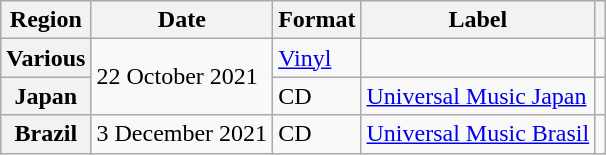<table class="wikitable plainrowheaders">
<tr>
<th scope="col">Region</th>
<th scope="col">Date</th>
<th scope="col">Format</th>
<th scope="col">Label</th>
<th scope="col"></th>
</tr>
<tr>
<th scope="row">Various</th>
<td rowspan="2">22 October 2021</td>
<td><a href='#'>Vinyl</a></td>
<td></td>
<td align="center"></td>
</tr>
<tr>
<th scope="row">Japan</th>
<td>CD</td>
<td><a href='#'>Universal Music Japan</a></td>
<td align="center"></td>
</tr>
<tr>
<th scope="row">Brazil</th>
<td>3 December 2021</td>
<td>CD</td>
<td><a href='#'>Universal Music Brasil</a></td>
<td align="center"></td>
</tr>
</table>
